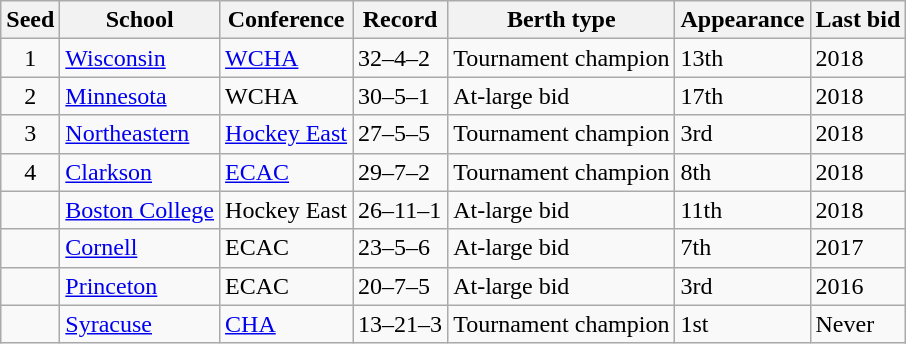<table class="wikitable">
<tr>
<th>Seed</th>
<th>School</th>
<th>Conference</th>
<th>Record</th>
<th>Berth type</th>
<th>Appearance</th>
<th>Last bid</th>
</tr>
<tr>
<td align="center">1</td>
<td><a href='#'>Wisconsin</a></td>
<td><a href='#'>WCHA</a></td>
<td>32–4–2</td>
<td>Tournament champion</td>
<td>13th</td>
<td>2018</td>
</tr>
<tr>
<td align="center">2</td>
<td><a href='#'>Minnesota</a></td>
<td>WCHA</td>
<td>30–5–1</td>
<td>At-large bid</td>
<td>17th</td>
<td>2018</td>
</tr>
<tr>
<td align="center">3</td>
<td><a href='#'>Northeastern</a></td>
<td><a href='#'>Hockey East</a></td>
<td>27–5–5</td>
<td>Tournament champion</td>
<td>3rd</td>
<td>2018</td>
</tr>
<tr>
<td align="center">4</td>
<td><a href='#'>Clarkson</a></td>
<td><a href='#'>ECAC</a></td>
<td>29–7–2</td>
<td>Tournament champion</td>
<td>8th</td>
<td>2018</td>
</tr>
<tr>
<td></td>
<td><a href='#'>Boston College</a></td>
<td>Hockey East</td>
<td>26–11–1</td>
<td>At-large bid</td>
<td>11th</td>
<td>2018</td>
</tr>
<tr>
<td></td>
<td><a href='#'>Cornell</a></td>
<td>ECAC</td>
<td>23–5–6</td>
<td>At-large bid</td>
<td>7th</td>
<td>2017</td>
</tr>
<tr>
<td></td>
<td><a href='#'>Princeton</a></td>
<td>ECAC</td>
<td>20–7–5</td>
<td>At-large bid</td>
<td>3rd</td>
<td>2016</td>
</tr>
<tr>
<td></td>
<td><a href='#'>Syracuse</a></td>
<td><a href='#'>CHA</a></td>
<td>13–21–3</td>
<td>Tournament champion</td>
<td>1st</td>
<td>Never</td>
</tr>
</table>
